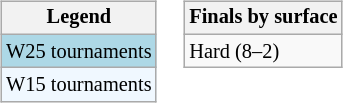<table>
<tr valign=top>
<td><br><table class="wikitable" style=font-size:85%;>
<tr>
<th>Legend</th>
</tr>
<tr style="background:lightblue;">
<td>W25 tournaments</td>
</tr>
<tr style="background:#f0f8ff;">
<td>W15 tournaments</td>
</tr>
</table>
</td>
<td><br><table class="wikitable" style=font-size:85%;>
<tr>
<th>Finals by surface</th>
</tr>
<tr>
<td>Hard (8–2)</td>
</tr>
</table>
</td>
</tr>
</table>
